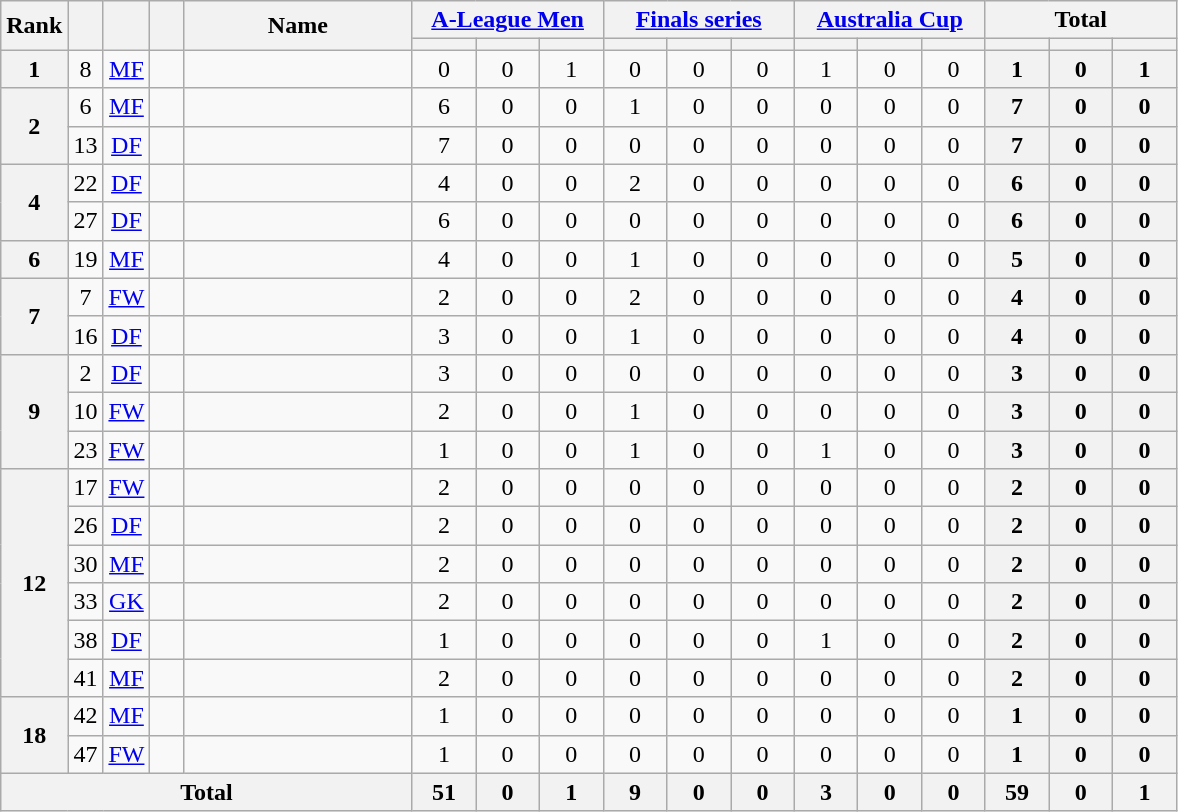<table class="wikitable sortable" style="text-align:center;">
<tr>
<th rowspan="2" width="15">Rank</th>
<th rowspan="2" width="15"></th>
<th rowspan="2" width="15"></th>
<th rowspan="2" width="15"></th>
<th rowspan="2" width="145">Name</th>
<th colspan="3" width="120"><a href='#'>A-League Men</a></th>
<th colspan="3" width="120"><a href='#'>Finals series</a></th>
<th colspan="3" width="120"><a href='#'>Australia Cup</a></th>
<th colspan="3" width="120">Total</th>
</tr>
<tr>
<th style="width:30px"></th>
<th style="width:30px"></th>
<th style="width:30px"></th>
<th style="width:30px"></th>
<th style="width:30px"></th>
<th style="width:30px"></th>
<th style="width:30px"></th>
<th style="width:30px"></th>
<th style="width:30px"></th>
<th style="width:30px"></th>
<th style="width:30px"></th>
<th style="width:30px"></th>
</tr>
<tr>
<th>1</th>
<td>8</td>
<td><a href='#'>MF</a></td>
<td></td>
<td align="left"><br></td>
<td>0</td>
<td>0</td>
<td>1<br></td>
<td>0</td>
<td>0</td>
<td>0<br></td>
<td>1</td>
<td>0</td>
<td>0<br></td>
<th>1</th>
<th>0</th>
<th>1</th>
</tr>
<tr>
<th rowspan="2">2</th>
<td>6</td>
<td><a href='#'>MF</a></td>
<td></td>
<td align="left"><br></td>
<td>6</td>
<td>0</td>
<td>0<br></td>
<td>1</td>
<td>0</td>
<td>0<br></td>
<td>0</td>
<td>0</td>
<td>0<br></td>
<th>7</th>
<th>0</th>
<th>0</th>
</tr>
<tr>
<td>13</td>
<td><a href='#'>DF</a></td>
<td></td>
<td align="left"><br></td>
<td>7</td>
<td>0</td>
<td>0<br></td>
<td>0</td>
<td>0</td>
<td>0<br></td>
<td>0</td>
<td>0</td>
<td>0<br></td>
<th>7</th>
<th>0</th>
<th>0</th>
</tr>
<tr>
<th rowspan="2">4</th>
<td>22</td>
<td><a href='#'>DF</a></td>
<td></td>
<td align="left"><br></td>
<td>4</td>
<td>0</td>
<td>0<br></td>
<td>2</td>
<td>0</td>
<td>0<br></td>
<td>0</td>
<td>0</td>
<td>0<br></td>
<th>6</th>
<th>0</th>
<th>0</th>
</tr>
<tr>
<td>27</td>
<td><a href='#'>DF</a></td>
<td></td>
<td align="left"><br></td>
<td>6</td>
<td>0</td>
<td>0<br></td>
<td>0</td>
<td>0</td>
<td>0<br></td>
<td>0</td>
<td>0</td>
<td>0<br></td>
<th>6</th>
<th>0</th>
<th>0</th>
</tr>
<tr>
<th rowspan="1">6</th>
<td>19</td>
<td><a href='#'>MF</a></td>
<td></td>
<td align="left"><br></td>
<td>4</td>
<td>0</td>
<td>0<br></td>
<td>1</td>
<td>0</td>
<td>0<br></td>
<td>0</td>
<td>0</td>
<td>0<br></td>
<th>5</th>
<th>0</th>
<th>0</th>
</tr>
<tr>
<th rowspan="2">7</th>
<td>7</td>
<td><a href='#'>FW</a></td>
<td></td>
<td align="left"><br></td>
<td>2</td>
<td>0</td>
<td>0<br></td>
<td>2</td>
<td>0</td>
<td>0<br></td>
<td>0</td>
<td>0</td>
<td>0<br></td>
<th>4</th>
<th>0</th>
<th>0</th>
</tr>
<tr>
<td>16</td>
<td><a href='#'>DF</a></td>
<td></td>
<td align="left"><br></td>
<td>3</td>
<td>0</td>
<td>0<br></td>
<td>1</td>
<td>0</td>
<td>0<br></td>
<td>0</td>
<td>0</td>
<td>0<br></td>
<th>4</th>
<th>0</th>
<th>0</th>
</tr>
<tr>
<th rowspan="3">9</th>
<td>2</td>
<td><a href='#'>DF</a></td>
<td></td>
<td align="left"><br></td>
<td>3</td>
<td>0</td>
<td>0<br></td>
<td>0</td>
<td>0</td>
<td>0<br></td>
<td>0</td>
<td>0</td>
<td>0<br></td>
<th>3</th>
<th>0</th>
<th>0</th>
</tr>
<tr>
<td>10</td>
<td><a href='#'>FW</a></td>
<td></td>
<td align="left"><br></td>
<td>2</td>
<td>0</td>
<td>0<br></td>
<td>1</td>
<td>0</td>
<td>0<br></td>
<td>0</td>
<td>0</td>
<td>0<br></td>
<th>3</th>
<th>0</th>
<th>0</th>
</tr>
<tr>
<td>23</td>
<td><a href='#'>FW</a></td>
<td></td>
<td align="left"><br></td>
<td>1</td>
<td>0</td>
<td>0<br></td>
<td>1</td>
<td>0</td>
<td>0<br></td>
<td>1</td>
<td>0</td>
<td>0<br></td>
<th>3</th>
<th>0</th>
<th>0</th>
</tr>
<tr>
<th rowspan="6">12</th>
<td>17</td>
<td><a href='#'>FW</a></td>
<td></td>
<td align="left"><br></td>
<td>2</td>
<td>0</td>
<td>0<br></td>
<td>0</td>
<td>0</td>
<td>0<br></td>
<td>0</td>
<td>0</td>
<td>0<br></td>
<th>2</th>
<th>0</th>
<th>0</th>
</tr>
<tr>
<td>26</td>
<td><a href='#'>DF</a></td>
<td></td>
<td align="left"><br></td>
<td>2</td>
<td>0</td>
<td>0<br></td>
<td>0</td>
<td>0</td>
<td>0<br></td>
<td>0</td>
<td>0</td>
<td>0<br></td>
<th>2</th>
<th>0</th>
<th>0</th>
</tr>
<tr>
<td>30</td>
<td><a href='#'>MF</a></td>
<td></td>
<td align="left"><br></td>
<td>2</td>
<td>0</td>
<td>0<br></td>
<td>0</td>
<td>0</td>
<td>0<br></td>
<td>0</td>
<td>0</td>
<td>0<br></td>
<th>2</th>
<th>0</th>
<th>0</th>
</tr>
<tr>
<td>33</td>
<td><a href='#'>GK</a></td>
<td></td>
<td align="left"><br></td>
<td>2</td>
<td>0</td>
<td>0<br></td>
<td>0</td>
<td>0</td>
<td>0<br></td>
<td>0</td>
<td>0</td>
<td>0<br></td>
<th>2</th>
<th>0</th>
<th>0</th>
</tr>
<tr>
<td>38</td>
<td><a href='#'>DF</a></td>
<td></td>
<td align="left"><br></td>
<td>1</td>
<td>0</td>
<td>0<br></td>
<td>0</td>
<td>0</td>
<td>0<br></td>
<td>1</td>
<td>0</td>
<td>0<br></td>
<th>2</th>
<th>0</th>
<th>0</th>
</tr>
<tr>
<td>41</td>
<td><a href='#'>MF</a></td>
<td></td>
<td align="left"><br></td>
<td>2</td>
<td>0</td>
<td>0<br></td>
<td>0</td>
<td>0</td>
<td>0<br></td>
<td>0</td>
<td>0</td>
<td>0<br></td>
<th>2</th>
<th>0</th>
<th>0</th>
</tr>
<tr>
<th rowspan="2">18</th>
<td>42</td>
<td><a href='#'>MF</a></td>
<td></td>
<td align="left"><br></td>
<td>1</td>
<td>0</td>
<td>0<br></td>
<td>0</td>
<td>0</td>
<td>0<br></td>
<td>0</td>
<td>0</td>
<td>0<br></td>
<th>1</th>
<th>0</th>
<th>0</th>
</tr>
<tr>
<td>47</td>
<td><a href='#'>FW</a></td>
<td></td>
<td align="left"><br></td>
<td>1</td>
<td>0</td>
<td>0<br></td>
<td>0</td>
<td>0</td>
<td>0<br></td>
<td>0</td>
<td>0</td>
<td>0<br></td>
<th>1</th>
<th>0</th>
<th>0</th>
</tr>
<tr>
<th colspan="5">Total<br></th>
<th>51</th>
<th>0</th>
<th>1<br></th>
<th>9</th>
<th>0</th>
<th>0<br></th>
<th>3</th>
<th>0</th>
<th>0<br></th>
<th>59</th>
<th>0</th>
<th>1</th>
</tr>
</table>
